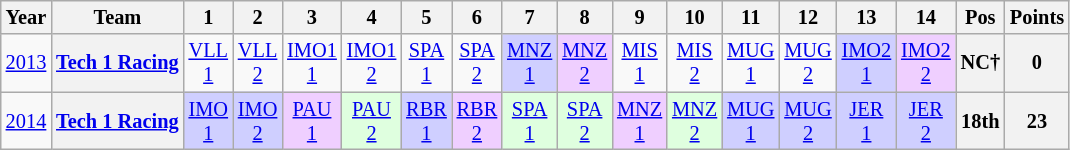<table class="wikitable" style="text-align:center; font-size:85%">
<tr>
<th>Year</th>
<th>Team</th>
<th>1</th>
<th>2</th>
<th>3</th>
<th>4</th>
<th>5</th>
<th>6</th>
<th>7</th>
<th>8</th>
<th>9</th>
<th>10</th>
<th>11</th>
<th>12</th>
<th>13</th>
<th>14</th>
<th>Pos</th>
<th>Points</th>
</tr>
<tr>
<td><a href='#'>2013</a></td>
<th nowrap><a href='#'>Tech 1 Racing</a></th>
<td style="background:#;"><a href='#'>VLL<br>1</a></td>
<td style="background:#;"><a href='#'>VLL<br>2</a></td>
<td style="background:#;"><a href='#'>IMO1<br>1</a></td>
<td style="background:#;"><a href='#'>IMO1<br>2</a></td>
<td style="background:#;"><a href='#'>SPA<br>1</a></td>
<td style="background:#;"><a href='#'>SPA<br>2</a></td>
<td style="background:#CFCFFF;"><a href='#'>MNZ<br>1</a><br></td>
<td style="background:#EFCFFF;"><a href='#'>MNZ<br>2</a><br></td>
<td style="background:#;"><a href='#'>MIS<br>1</a></td>
<td style="background:#;"><a href='#'>MIS<br>2</a></td>
<td style="background:#;"><a href='#'>MUG<br>1</a></td>
<td style="background:#;"><a href='#'>MUG<br>2</a></td>
<td style="background:#CFCFFF;"><a href='#'>IMO2<br>1</a><br></td>
<td style="background:#EFCFFF;"><a href='#'>IMO2<br>2</a><br></td>
<th>NC†</th>
<th>0</th>
</tr>
<tr>
<td><a href='#'>2014</a></td>
<th nowrap><a href='#'>Tech 1 Racing</a></th>
<td style="background:#cfcfff;"><a href='#'>IMO<br>1</a><br></td>
<td style="background:#cfcfff;"><a href='#'>IMO<br>2</a><br></td>
<td style="background:#efcfff;"><a href='#'>PAU<br>1</a><br></td>
<td style="background:#dfffdf;"><a href='#'>PAU<br>2</a><br></td>
<td style="background:#cfcfff;"><a href='#'>RBR<br>1</a><br></td>
<td style="background:#efcfff;"><a href='#'>RBR<br>2</a><br></td>
<td style="background:#dfffdf;"><a href='#'>SPA<br>1</a><br></td>
<td style="background:#dfffdf;"><a href='#'>SPA<br>2</a><br></td>
<td style="background:#efcfff;"><a href='#'>MNZ<br>1</a><br></td>
<td style="background:#dfffdf;"><a href='#'>MNZ<br>2</a><br></td>
<td style="background:#cfcfff;"><a href='#'>MUG<br>1</a><br></td>
<td style="background:#cfcfff;"><a href='#'>MUG<br>2</a><br></td>
<td style="background:#cfcfff;"><a href='#'>JER<br>1</a><br></td>
<td style="background:#cfcfff;"><a href='#'>JER<br>2</a><br></td>
<th>18th</th>
<th>23</th>
</tr>
</table>
